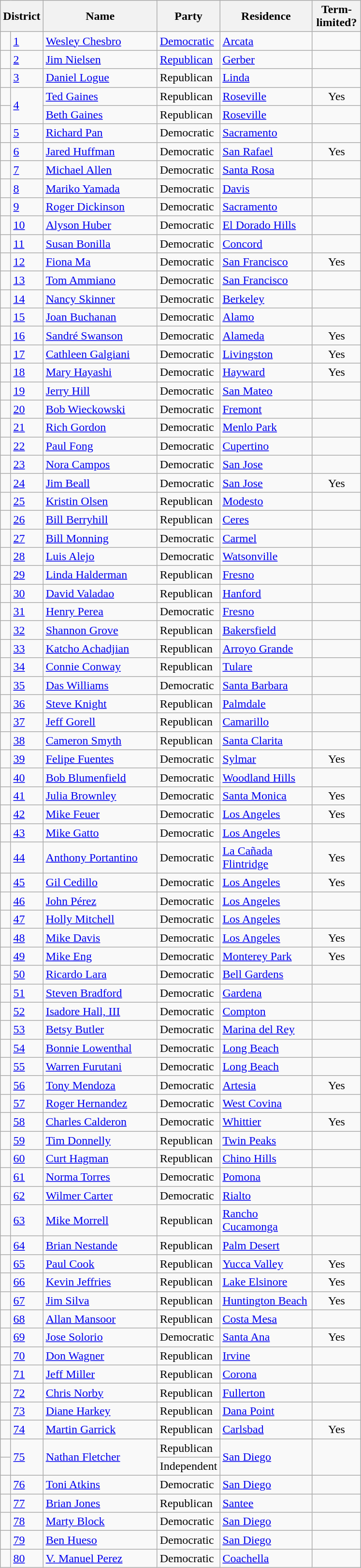<table class="wikitable">
<tr>
<th scope="col" width="50" colspan="2">District</th>
<th scope="col" width="150">Name</th>
<th scope="col" width="70">Party</th>
<th scope="col" width="120">Residence</th>
<th scope="col" width="60">Term-limited?</th>
</tr>
<tr>
<td></td>
<td><a href='#'>1</a></td>
<td><a href='#'>Wesley Chesbro</a></td>
<td><a href='#'>Democratic</a></td>
<td><a href='#'>Arcata</a></td>
<td></td>
</tr>
<tr>
<td></td>
<td><a href='#'>2</a></td>
<td><a href='#'>Jim Nielsen</a></td>
<td><a href='#'>Republican</a></td>
<td><a href='#'>Gerber</a></td>
<td></td>
</tr>
<tr>
<td></td>
<td><a href='#'>3</a></td>
<td><a href='#'>Daniel Logue</a></td>
<td>Republican</td>
<td><a href='#'>Linda</a></td>
<td></td>
</tr>
<tr>
<td></td>
<td rowspan="2"><a href='#'>4</a></td>
<td><a href='#'>Ted Gaines</a></td>
<td>Republican</td>
<td><a href='#'>Roseville</a></td>
<td style="text-align:center">Yes</td>
</tr>
<tr>
<td></td>
<td><a href='#'>Beth Gaines</a></td>
<td>Republican</td>
<td><a href='#'>Roseville</a></td>
<td></td>
</tr>
<tr>
<td></td>
<td><a href='#'>5</a></td>
<td><a href='#'>Richard Pan</a></td>
<td>Democratic</td>
<td><a href='#'>Sacramento</a></td>
<td></td>
</tr>
<tr>
<td></td>
<td><a href='#'>6</a></td>
<td><a href='#'>Jared Huffman</a></td>
<td>Democratic</td>
<td><a href='#'>San Rafael</a></td>
<td style="text-align:center">Yes</td>
</tr>
<tr>
<td></td>
<td><a href='#'>7</a></td>
<td><a href='#'>Michael Allen</a></td>
<td>Democratic</td>
<td><a href='#'>Santa Rosa</a></td>
<td></td>
</tr>
<tr>
<td></td>
<td><a href='#'>8</a></td>
<td><a href='#'>Mariko Yamada</a></td>
<td>Democratic</td>
<td><a href='#'>Davis</a></td>
<td></td>
</tr>
<tr>
<td></td>
<td><a href='#'>9</a></td>
<td><a href='#'>Roger Dickinson</a></td>
<td>Democratic</td>
<td><a href='#'>Sacramento</a></td>
<td></td>
</tr>
<tr>
<td></td>
<td><a href='#'>10</a></td>
<td><a href='#'>Alyson Huber</a></td>
<td>Democratic</td>
<td><a href='#'>El Dorado Hills</a></td>
<td></td>
</tr>
<tr>
<td></td>
<td><a href='#'>11</a></td>
<td><a href='#'>Susan Bonilla</a></td>
<td>Democratic</td>
<td><a href='#'>Concord</a></td>
<td></td>
</tr>
<tr>
<td></td>
<td><a href='#'>12</a></td>
<td><a href='#'>Fiona Ma</a></td>
<td>Democratic</td>
<td><a href='#'>San Francisco</a></td>
<td style="text-align:center">Yes</td>
</tr>
<tr>
<td></td>
<td><a href='#'>13</a></td>
<td><a href='#'>Tom Ammiano</a></td>
<td>Democratic</td>
<td><a href='#'>San Francisco</a></td>
<td></td>
</tr>
<tr>
<td></td>
<td><a href='#'>14</a></td>
<td><a href='#'>Nancy Skinner</a></td>
<td>Democratic</td>
<td><a href='#'>Berkeley</a></td>
<td></td>
</tr>
<tr>
<td></td>
<td><a href='#'>15</a></td>
<td><a href='#'>Joan Buchanan</a></td>
<td>Democratic</td>
<td><a href='#'>Alamo</a></td>
<td></td>
</tr>
<tr>
<td></td>
<td><a href='#'>16</a></td>
<td><a href='#'>Sandré Swanson</a></td>
<td>Democratic</td>
<td><a href='#'>Alameda</a></td>
<td style="text-align:center">Yes</td>
</tr>
<tr>
<td></td>
<td><a href='#'>17</a></td>
<td><a href='#'>Cathleen Galgiani</a></td>
<td>Democratic</td>
<td><a href='#'>Livingston</a></td>
<td style="text-align:center">Yes</td>
</tr>
<tr>
<td></td>
<td><a href='#'>18</a></td>
<td><a href='#'>Mary Hayashi</a></td>
<td>Democratic</td>
<td><a href='#'>Hayward</a></td>
<td style="text-align:center">Yes</td>
</tr>
<tr>
<td></td>
<td><a href='#'>19</a></td>
<td><a href='#'>Jerry Hill</a></td>
<td>Democratic</td>
<td><a href='#'>San Mateo</a></td>
<td></td>
</tr>
<tr>
<td></td>
<td><a href='#'>20</a></td>
<td><a href='#'>Bob Wieckowski</a></td>
<td>Democratic</td>
<td><a href='#'>Fremont</a></td>
<td></td>
</tr>
<tr>
<td></td>
<td><a href='#'>21</a></td>
<td><a href='#'>Rich Gordon</a></td>
<td>Democratic</td>
<td><a href='#'>Menlo Park</a></td>
<td></td>
</tr>
<tr>
<td></td>
<td><a href='#'>22</a></td>
<td><a href='#'>Paul Fong</a></td>
<td>Democratic</td>
<td><a href='#'>Cupertino</a></td>
<td></td>
</tr>
<tr>
<td></td>
<td><a href='#'>23</a></td>
<td><a href='#'>Nora Campos</a></td>
<td>Democratic</td>
<td><a href='#'>San Jose</a></td>
<td></td>
</tr>
<tr>
<td></td>
<td><a href='#'>24</a></td>
<td><a href='#'>Jim Beall</a></td>
<td>Democratic</td>
<td><a href='#'>San Jose</a></td>
<td style="text-align:center">Yes</td>
</tr>
<tr>
<td></td>
<td><a href='#'>25</a></td>
<td><a href='#'>Kristin Olsen</a></td>
<td>Republican</td>
<td><a href='#'>Modesto</a></td>
<td></td>
</tr>
<tr>
<td></td>
<td><a href='#'>26</a></td>
<td><a href='#'>Bill Berryhill</a></td>
<td>Republican</td>
<td><a href='#'>Ceres</a></td>
<td></td>
</tr>
<tr>
<td></td>
<td><a href='#'>27</a></td>
<td><a href='#'>Bill Monning</a></td>
<td>Democratic</td>
<td><a href='#'>Carmel</a></td>
<td></td>
</tr>
<tr>
<td></td>
<td><a href='#'>28</a></td>
<td><a href='#'>Luis Alejo</a></td>
<td>Democratic</td>
<td><a href='#'>Watsonville</a></td>
<td></td>
</tr>
<tr>
<td></td>
<td><a href='#'>29</a></td>
<td><a href='#'>Linda Halderman</a></td>
<td>Republican</td>
<td><a href='#'>Fresno</a></td>
<td></td>
</tr>
<tr>
<td></td>
<td><a href='#'>30</a></td>
<td><a href='#'>David Valadao</a></td>
<td>Republican</td>
<td><a href='#'>Hanford</a></td>
<td></td>
</tr>
<tr>
<td></td>
<td><a href='#'>31</a></td>
<td><a href='#'>Henry Perea</a></td>
<td>Democratic</td>
<td><a href='#'>Fresno</a></td>
<td></td>
</tr>
<tr>
<td></td>
<td><a href='#'>32</a></td>
<td><a href='#'>Shannon Grove</a></td>
<td>Republican</td>
<td><a href='#'>Bakersfield</a></td>
<td></td>
</tr>
<tr>
<td></td>
<td><a href='#'>33</a></td>
<td><a href='#'>Katcho Achadjian</a></td>
<td>Republican</td>
<td><a href='#'>Arroyo Grande</a></td>
<td></td>
</tr>
<tr>
<td></td>
<td><a href='#'>34</a></td>
<td><a href='#'>Connie Conway</a></td>
<td>Republican</td>
<td><a href='#'>Tulare</a></td>
<td></td>
</tr>
<tr>
<td></td>
<td><a href='#'>35</a></td>
<td><a href='#'>Das Williams</a></td>
<td>Democratic</td>
<td><a href='#'>Santa Barbara</a></td>
<td></td>
</tr>
<tr>
<td></td>
<td><a href='#'>36</a></td>
<td><a href='#'>Steve Knight</a></td>
<td>Republican</td>
<td><a href='#'>Palmdale</a></td>
<td></td>
</tr>
<tr>
<td></td>
<td><a href='#'>37</a></td>
<td><a href='#'>Jeff Gorell</a></td>
<td>Republican</td>
<td><a href='#'>Camarillo</a></td>
<td></td>
</tr>
<tr>
<td></td>
<td><a href='#'>38</a></td>
<td><a href='#'>Cameron Smyth</a></td>
<td>Republican</td>
<td><a href='#'>Santa Clarita</a></td>
<td></td>
</tr>
<tr>
<td></td>
<td><a href='#'>39</a></td>
<td><a href='#'>Felipe Fuentes</a></td>
<td>Democratic</td>
<td><a href='#'>Sylmar</a></td>
<td style="text-align:center">Yes</td>
</tr>
<tr>
<td></td>
<td><a href='#'>40</a></td>
<td><a href='#'>Bob Blumenfield</a></td>
<td>Democratic</td>
<td><a href='#'>Woodland Hills</a></td>
<td></td>
</tr>
<tr>
<td></td>
<td><a href='#'>41</a></td>
<td><a href='#'>Julia Brownley</a></td>
<td>Democratic</td>
<td><a href='#'>Santa Monica</a></td>
<td style="text-align:center">Yes</td>
</tr>
<tr>
<td></td>
<td><a href='#'>42</a></td>
<td><a href='#'>Mike Feuer</a></td>
<td>Democratic</td>
<td><a href='#'>Los Angeles</a></td>
<td style="text-align:center">Yes</td>
</tr>
<tr>
<td></td>
<td><a href='#'>43</a></td>
<td><a href='#'>Mike Gatto</a></td>
<td>Democratic</td>
<td><a href='#'>Los Angeles</a></td>
<td></td>
</tr>
<tr>
<td></td>
<td><a href='#'>44</a></td>
<td><a href='#'>Anthony Portantino</a></td>
<td>Democratic</td>
<td><a href='#'>La Cañada Flintridge</a></td>
<td style="text-align:center">Yes</td>
</tr>
<tr>
<td></td>
<td><a href='#'>45</a></td>
<td><a href='#'>Gil Cedillo</a></td>
<td>Democratic</td>
<td><a href='#'>Los Angeles</a></td>
<td style="text-align:center">Yes</td>
</tr>
<tr>
<td></td>
<td><a href='#'>46</a></td>
<td><a href='#'>John Pérez</a></td>
<td>Democratic</td>
<td><a href='#'>Los Angeles</a></td>
<td></td>
</tr>
<tr>
<td></td>
<td><a href='#'>47</a></td>
<td><a href='#'>Holly Mitchell</a></td>
<td>Democratic</td>
<td><a href='#'>Los Angeles</a></td>
<td></td>
</tr>
<tr>
<td></td>
<td><a href='#'>48</a></td>
<td><a href='#'>Mike Davis</a></td>
<td>Democratic</td>
<td><a href='#'>Los Angeles</a></td>
<td style="text-align:center">Yes</td>
</tr>
<tr>
<td></td>
<td><a href='#'>49</a></td>
<td><a href='#'>Mike Eng</a></td>
<td>Democratic</td>
<td><a href='#'>Monterey Park</a></td>
<td style="text-align:center">Yes</td>
</tr>
<tr>
<td></td>
<td><a href='#'>50</a></td>
<td><a href='#'>Ricardo Lara</a></td>
<td>Democratic</td>
<td><a href='#'>Bell Gardens</a></td>
<td></td>
</tr>
<tr>
<td></td>
<td><a href='#'>51</a></td>
<td><a href='#'>Steven Bradford</a></td>
<td>Democratic</td>
<td><a href='#'>Gardena</a></td>
<td></td>
</tr>
<tr>
<td></td>
<td><a href='#'>52</a></td>
<td><a href='#'>Isadore Hall, III</a></td>
<td>Democratic</td>
<td><a href='#'>Compton</a></td>
<td></td>
</tr>
<tr>
<td></td>
<td><a href='#'>53</a></td>
<td><a href='#'>Betsy Butler</a></td>
<td>Democratic</td>
<td><a href='#'>Marina del Rey</a></td>
<td></td>
</tr>
<tr>
<td></td>
<td><a href='#'>54</a></td>
<td><a href='#'>Bonnie Lowenthal</a></td>
<td>Democratic</td>
<td><a href='#'>Long Beach</a></td>
<td></td>
</tr>
<tr>
<td></td>
<td><a href='#'>55</a></td>
<td><a href='#'>Warren Furutani</a></td>
<td>Democratic</td>
<td><a href='#'>Long Beach</a></td>
<td></td>
</tr>
<tr>
<td></td>
<td><a href='#'>56</a></td>
<td><a href='#'>Tony Mendoza</a></td>
<td>Democratic</td>
<td><a href='#'>Artesia</a></td>
<td style="text-align:center">Yes</td>
</tr>
<tr>
<td></td>
<td><a href='#'>57</a></td>
<td><a href='#'>Roger Hernandez</a></td>
<td>Democratic</td>
<td><a href='#'>West Covina</a></td>
<td></td>
</tr>
<tr>
<td></td>
<td><a href='#'>58</a></td>
<td><a href='#'>Charles Calderon</a></td>
<td>Democratic</td>
<td><a href='#'>Whittier</a></td>
<td style="text-align:center">Yes</td>
</tr>
<tr>
<td></td>
<td><a href='#'>59</a></td>
<td><a href='#'>Tim Donnelly</a></td>
<td>Republican</td>
<td><a href='#'>Twin Peaks</a></td>
<td></td>
</tr>
<tr>
<td></td>
<td><a href='#'>60</a></td>
<td><a href='#'>Curt Hagman</a></td>
<td>Republican</td>
<td><a href='#'>Chino Hills</a></td>
<td></td>
</tr>
<tr>
<td></td>
<td><a href='#'>61</a></td>
<td><a href='#'>Norma Torres</a></td>
<td>Democratic</td>
<td><a href='#'>Pomona</a></td>
<td></td>
</tr>
<tr>
<td></td>
<td><a href='#'>62</a></td>
<td><a href='#'>Wilmer Carter</a></td>
<td>Democratic</td>
<td><a href='#'>Rialto</a></td>
<td></td>
</tr>
<tr>
<td></td>
<td><a href='#'>63</a></td>
<td><a href='#'>Mike Morrell</a></td>
<td>Republican</td>
<td><a href='#'>Rancho Cucamonga</a></td>
<td></td>
</tr>
<tr>
<td></td>
<td><a href='#'>64</a></td>
<td><a href='#'>Brian Nestande</a></td>
<td>Republican</td>
<td><a href='#'>Palm Desert</a></td>
<td></td>
</tr>
<tr>
<td></td>
<td><a href='#'>65</a></td>
<td><a href='#'>Paul Cook</a></td>
<td>Republican</td>
<td><a href='#'>Yucca Valley</a></td>
<td style="text-align:center">Yes</td>
</tr>
<tr>
<td></td>
<td><a href='#'>66</a></td>
<td><a href='#'>Kevin Jeffries</a></td>
<td>Republican</td>
<td><a href='#'>Lake Elsinore</a></td>
<td style="text-align:center">Yes</td>
</tr>
<tr>
<td></td>
<td><a href='#'>67</a></td>
<td><a href='#'>Jim Silva</a></td>
<td>Republican</td>
<td><a href='#'>Huntington Beach</a></td>
<td style="text-align:center">Yes</td>
</tr>
<tr>
<td></td>
<td><a href='#'>68</a></td>
<td><a href='#'>Allan Mansoor</a></td>
<td>Republican</td>
<td><a href='#'>Costa Mesa</a></td>
<td></td>
</tr>
<tr>
<td></td>
<td><a href='#'>69</a></td>
<td><a href='#'>Jose Solorio</a></td>
<td>Democratic</td>
<td><a href='#'>Santa Ana</a></td>
<td style="text-align:center">Yes</td>
</tr>
<tr>
<td></td>
<td><a href='#'>70</a></td>
<td><a href='#'>Don Wagner</a></td>
<td>Republican</td>
<td><a href='#'>Irvine</a></td>
<td></td>
</tr>
<tr>
<td></td>
<td><a href='#'>71</a></td>
<td><a href='#'>Jeff Miller</a></td>
<td>Republican</td>
<td><a href='#'>Corona</a></td>
<td></td>
</tr>
<tr>
<td></td>
<td><a href='#'>72</a></td>
<td><a href='#'>Chris Norby</a></td>
<td>Republican</td>
<td><a href='#'>Fullerton</a></td>
<td></td>
</tr>
<tr>
<td></td>
<td><a href='#'>73</a></td>
<td><a href='#'>Diane Harkey</a></td>
<td>Republican</td>
<td><a href='#'>Dana Point</a></td>
<td></td>
</tr>
<tr>
<td></td>
<td><a href='#'>74</a></td>
<td><a href='#'>Martin Garrick</a></td>
<td>Republican</td>
<td><a href='#'>Carlsbad</a></td>
<td style="text-align:center">Yes</td>
</tr>
<tr>
<td></td>
<td rowspan="2"><a href='#'>75</a></td>
<td rowspan="2"><a href='#'>Nathan Fletcher</a></td>
<td>Republican</td>
<td rowspan="2"><a href='#'>San Diego</a></td>
<td rowspan="2"></td>
</tr>
<tr>
<td></td>
<td>Independent</td>
</tr>
<tr>
<td></td>
<td><a href='#'>76</a></td>
<td><a href='#'>Toni Atkins</a></td>
<td>Democratic</td>
<td><a href='#'>San Diego</a></td>
<td></td>
</tr>
<tr>
<td></td>
<td><a href='#'>77</a></td>
<td><a href='#'>Brian Jones</a></td>
<td>Republican</td>
<td><a href='#'>Santee</a></td>
<td></td>
</tr>
<tr>
<td></td>
<td><a href='#'>78</a></td>
<td><a href='#'>Marty Block</a></td>
<td>Democratic</td>
<td><a href='#'>San Diego</a></td>
<td></td>
</tr>
<tr>
<td></td>
<td><a href='#'>79</a></td>
<td><a href='#'>Ben Hueso</a></td>
<td>Democratic</td>
<td><a href='#'>San Diego</a></td>
<td></td>
</tr>
<tr>
<td></td>
<td><a href='#'>80</a></td>
<td><a href='#'>V. Manuel Perez</a></td>
<td>Democratic</td>
<td><a href='#'>Coachella</a></td>
<td></td>
</tr>
</table>
